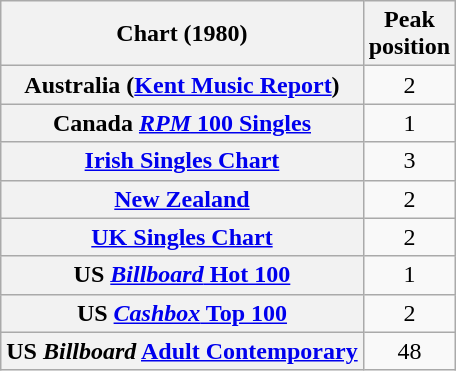<table class="wikitable sortable plainrowheaders">
<tr>
<th scope="col">Chart (1980)</th>
<th scope="col">Peak<br>position</th>
</tr>
<tr>
<th scope="row">Australia (<a href='#'>Kent Music Report</a>)</th>
<td style="text-align:center;">2</td>
</tr>
<tr>
<th scope="row">Canada <a href='#'><em>RPM</em> 100 Singles</a></th>
<td style="text-align:center;">1</td>
</tr>
<tr>
<th scope="row"><a href='#'>Irish Singles Chart</a></th>
<td style="text-align:center;">3</td>
</tr>
<tr>
<th scope="row"><a href='#'>New Zealand</a></th>
<td style="text-align:center;">2</td>
</tr>
<tr>
<th scope="row"><a href='#'>UK Singles Chart</a></th>
<td style="text-align:center;">2</td>
</tr>
<tr>
<th scope="row">US <a href='#'><em>Billboard</em> Hot 100</a></th>
<td style="text-align:center;">1</td>
</tr>
<tr>
<th scope="row">US <a href='#'><em>Cashbox</em> Top 100</a></th>
<td style="text-align:center;">2</td>
</tr>
<tr>
<th scope="row">US <em>Billboard</em> <a href='#'>Adult Contemporary</a></th>
<td align="center">48</td>
</tr>
</table>
